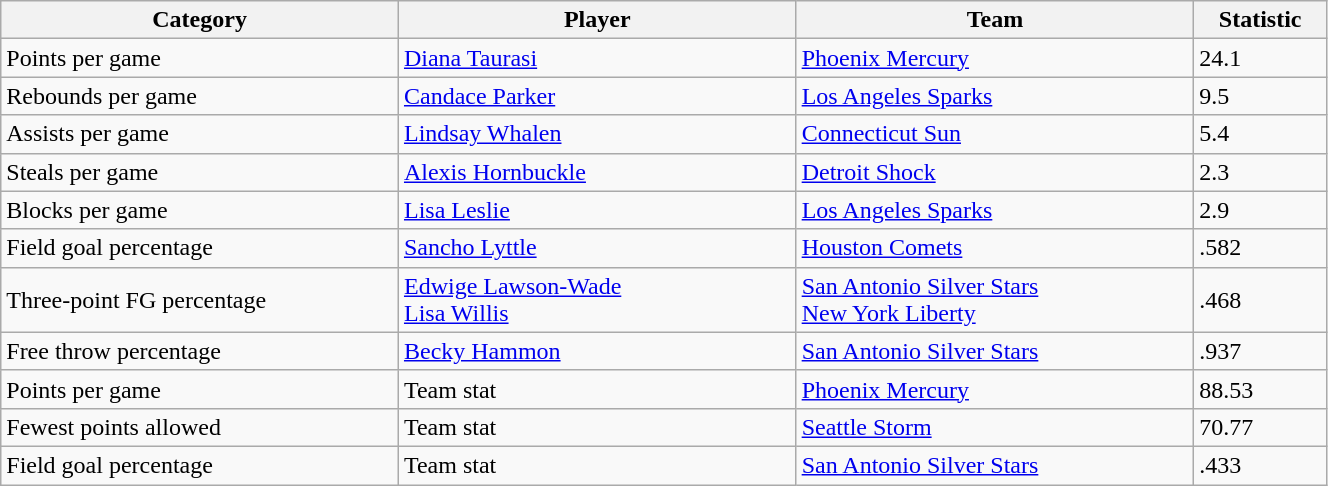<table class="wikitable" style="width: 70%">
<tr>
<th width=30%>Category</th>
<th width=30%>Player</th>
<th width=30%>Team</th>
<th width=15%>Statistic</th>
</tr>
<tr>
<td>Points per game</td>
<td><a href='#'>Diana Taurasi</a></td>
<td><a href='#'>Phoenix Mercury</a></td>
<td>24.1</td>
</tr>
<tr>
<td>Rebounds per game</td>
<td><a href='#'>Candace Parker</a></td>
<td><a href='#'>Los Angeles Sparks</a></td>
<td>9.5</td>
</tr>
<tr>
<td>Assists per game</td>
<td><a href='#'>Lindsay Whalen</a></td>
<td><a href='#'>Connecticut Sun</a></td>
<td>5.4</td>
</tr>
<tr>
<td>Steals per game</td>
<td><a href='#'>Alexis Hornbuckle</a></td>
<td><a href='#'>Detroit Shock</a></td>
<td>2.3</td>
</tr>
<tr>
<td>Blocks per game</td>
<td><a href='#'>Lisa Leslie</a></td>
<td><a href='#'>Los Angeles Sparks</a></td>
<td>2.9</td>
</tr>
<tr>
<td>Field goal percentage</td>
<td><a href='#'>Sancho Lyttle</a></td>
<td><a href='#'>Houston Comets</a></td>
<td>.582</td>
</tr>
<tr>
<td>Three-point FG percentage</td>
<td><a href='#'>Edwige Lawson-Wade</a><br><a href='#'>Lisa Willis</a></td>
<td><a href='#'>San Antonio Silver Stars</a><br><a href='#'>New York Liberty</a></td>
<td>.468</td>
</tr>
<tr>
<td>Free throw percentage</td>
<td><a href='#'>Becky Hammon</a></td>
<td><a href='#'>San Antonio Silver Stars</a></td>
<td>.937</td>
</tr>
<tr>
<td>Points per game</td>
<td>Team stat</td>
<td><a href='#'>Phoenix Mercury</a></td>
<td>88.53</td>
</tr>
<tr>
<td>Fewest points allowed</td>
<td>Team stat</td>
<td><a href='#'>Seattle Storm</a></td>
<td>70.77</td>
</tr>
<tr>
<td>Field goal percentage</td>
<td>Team stat</td>
<td><a href='#'>San Antonio Silver Stars</a></td>
<td>.433</td>
</tr>
</table>
